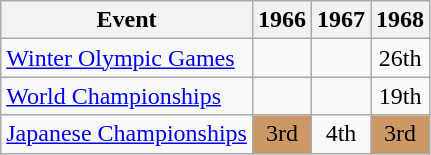<table class="wikitable">
<tr>
<th>Event</th>
<th>1966</th>
<th>1967</th>
<th>1968</th>
</tr>
<tr>
<td><a href='#'>Winter Olympic Games</a></td>
<td></td>
<td></td>
<td align="center">26th</td>
</tr>
<tr>
<td><a href='#'>World Championships</a></td>
<td></td>
<td></td>
<td align="center">19th</td>
</tr>
<tr>
<td><a href='#'>Japanese Championships</a></td>
<td align="center" bgcolor="#cc9966">3rd</td>
<td align="center">4th</td>
<td align="center" bgcolor="#cc9966">3rd</td>
</tr>
</table>
